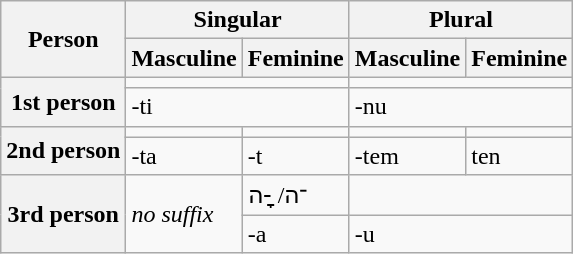<table class="wikitable mw-collapsible">
<tr>
<th rowspan="2">Person</th>
<th colspan="2">Singular</th>
<th colspan="2">Plural</th>
</tr>
<tr>
<th>Masculine</th>
<th>Feminine</th>
<th>Masculine</th>
<th>Feminine</th>
</tr>
<tr>
<th rowspan="2">1st person</th>
<td colspan="2"></td>
<td colspan="2"></td>
</tr>
<tr>
<td colspan="2">-ti</td>
<td colspan="2">-nu</td>
</tr>
<tr>
<th rowspan="2">2nd person</th>
<td></td>
<td></td>
<td></td>
<td></td>
</tr>
<tr>
<td>-ta</td>
<td>-t</td>
<td>-tem</td>
<td>ten</td>
</tr>
<tr>
<th rowspan="2">3rd person</th>
<td rowspan="2"><em>no suffix</em></td>
<td>־ה/ -ָה</td>
<td colspan="2"></td>
</tr>
<tr>
<td>-a</td>
<td colspan="2">-u</td>
</tr>
</table>
